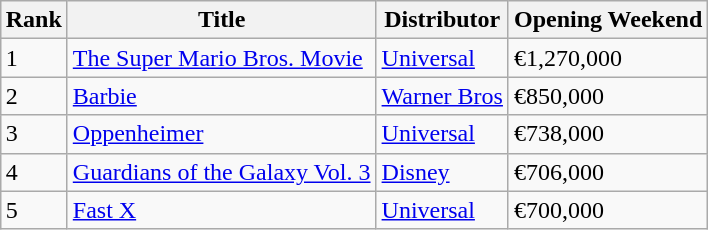<table class="wikitable sortable" style="margin:auto; margin:auto;">
<tr>
<th>Rank</th>
<th>Title</th>
<th>Distributor</th>
<th>Opening Weekend</th>
</tr>
<tr>
<td>1</td>
<td><a href='#'>The Super Mario Bros. Movie</a></td>
<td><a href='#'>Universal</a></td>
<td>€1,270,000</td>
</tr>
<tr>
<td>2</td>
<td><a href='#'>Barbie</a></td>
<td><a href='#'>Warner Bros</a></td>
<td>€850,000</td>
</tr>
<tr>
<td>3</td>
<td><a href='#'>Oppenheimer</a></td>
<td><a href='#'>Universal</a></td>
<td>€738,000</td>
</tr>
<tr>
<td>4</td>
<td><a href='#'>Guardians of the Galaxy Vol. 3</a></td>
<td><a href='#'>Disney</a></td>
<td>€706,000</td>
</tr>
<tr>
<td>5</td>
<td><a href='#'>Fast X</a></td>
<td><a href='#'>Universal</a></td>
<td>€700,000</td>
</tr>
</table>
